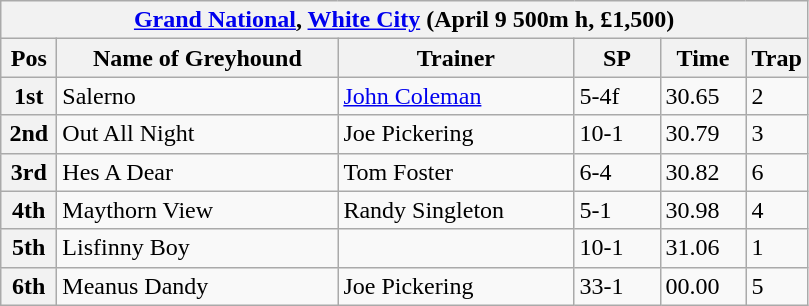<table class="wikitable">
<tr>
<th colspan="6"><a href='#'>Grand National</a>, <a href='#'>White City</a> (April 9 500m h, £1,500)</th>
</tr>
<tr>
<th width=30>Pos</th>
<th width=180>Name of Greyhound</th>
<th width=150>Trainer</th>
<th width=50>SP</th>
<th width=50>Time</th>
<th width=30>Trap</th>
</tr>
<tr>
<th>1st</th>
<td>Salerno</td>
<td><a href='#'>John Coleman</a></td>
<td>5-4f</td>
<td>30.65</td>
<td>2</td>
</tr>
<tr>
<th>2nd</th>
<td>Out All Night</td>
<td>Joe Pickering</td>
<td>10-1</td>
<td>30.79</td>
<td>3</td>
</tr>
<tr>
<th>3rd</th>
<td>Hes A Dear</td>
<td>Tom Foster</td>
<td>6-4</td>
<td>30.82</td>
<td>6</td>
</tr>
<tr>
<th>4th</th>
<td>Maythorn View</td>
<td>Randy Singleton</td>
<td>5-1</td>
<td>30.98</td>
<td>4</td>
</tr>
<tr>
<th>5th</th>
<td>Lisfinny Boy</td>
<td></td>
<td>10-1</td>
<td>31.06</td>
<td>1</td>
</tr>
<tr>
<th>6th</th>
<td>Meanus Dandy</td>
<td>Joe Pickering</td>
<td>33-1</td>
<td>00.00</td>
<td>5</td>
</tr>
</table>
